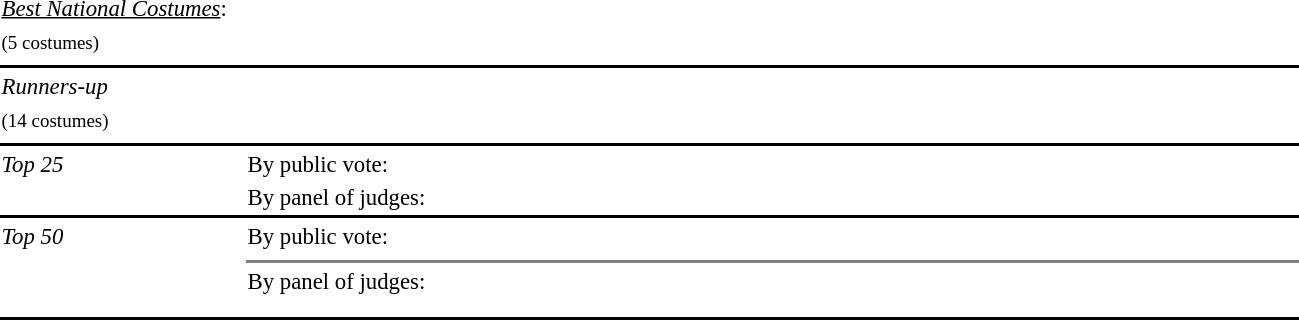<table style="font-size: 95%;">
<tr>
<td width=160px align=left><u><em>Best National Costumes</em></u>:</td>
<td></td>
<td colspan="3"></td>
<td colspan="3"></td>
</tr>
<tr>
<td><small>(5 costumes)</small></td>
<td></td>
<td colspan="3"></td>
<td colspan="3"></td>
</tr>
<tr>
<td></td>
<td></td>
<td colspan="3"></td>
</tr>
<tr>
<td colspan="99" style="background:black"></td>
</tr>
<tr>
<td><em>Runners-up</em></td>
<td width=120px></td>
<td width=140px></td>
<td width=140px></td>
<td width=140px></td>
<td width=140px></td>
<td></td>
</tr>
<tr>
<td><small>(14 costumes)</small></td>
<td></td>
<td></td>
<td></td>
<td></td>
<td></td>
<td></td>
</tr>
<tr>
<td></td>
<td></td>
<td></td>
<td></td>
<td></td>
<td></td>
</tr>
<tr>
<td colspan="99" style="background:black"></td>
</tr>
<tr>
<td><em>Top 25</em></td>
<td>By public vote:</td>
<td></td>
<td></td>
<td></td>
<td></td>
<td></td>
</tr>
<tr>
<td></td>
<td>By panel of judges:</td>
<td></td>
</tr>
<tr>
<td colspan="99" style="background:black"></td>
</tr>
<tr>
<td><em>Top 50</em></td>
<td>By public vote:</td>
<td></td>
<td></td>
<td></td>
<td></td>
<td></td>
</tr>
<tr>
<td></td>
<td></td>
<td></td>
<td></td>
<td></td>
<td></td>
</tr>
<tr>
<td></td>
<td colspan="6" style="background:grey"></td>
</tr>
<tr>
<td></td>
<td>By panel of judges:</td>
<td></td>
<td></td>
<td></td>
<td></td>
<td></td>
</tr>
<tr>
<td></td>
<td></td>
<td></td>
<td></td>
<td></td>
<td></td>
<td></td>
</tr>
<tr>
<td></td>
<td></td>
<td></td>
<td></td>
<td></td>
<td></td>
<td></td>
</tr>
<tr>
<td></td>
<td></td>
<td></td>
</tr>
<tr>
<td colspan="99" style="background:black"></td>
</tr>
</table>
